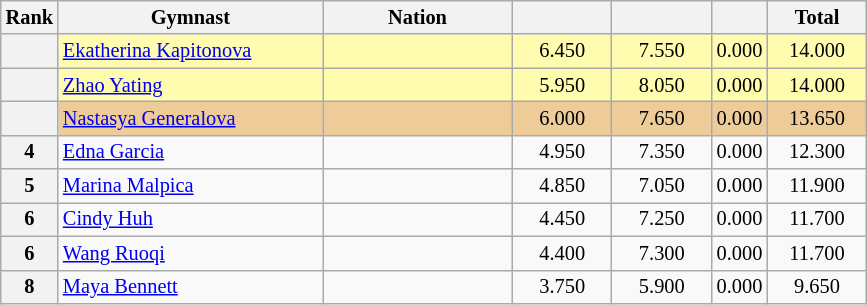<table class="wikitable sortable" style="text-align:center; font-size:85%">
<tr>
<th scope="col" style="width:20px;">Rank</th>
<th ! scope="col" style="width:170px;">Gymnast</th>
<th ! scope="col" style="width:120px;">Nation</th>
<th ! scope="col" style="width:60px;"></th>
<th ! scope="col" style="width:60px;"></th>
<th ! scope="col" style="width:30px;"></th>
<th ! scope="col" style="width:60px;">Total</th>
</tr>
<tr bgcolor=fffcaf>
<th scope=row></th>
<td align=left><a href='#'>Ekatherina Kapitonova</a></td>
<td style="text-align:left;"></td>
<td>6.450</td>
<td>7.550</td>
<td>0.000</td>
<td>14.000</td>
</tr>
<tr bgcolor=fffcaf>
<th scope=row></th>
<td align=left><a href='#'>Zhao Yating</a></td>
<td style="text-align:left;"></td>
<td>5.950</td>
<td>8.050</td>
<td>0.000</td>
<td>14.000</td>
</tr>
<tr bgcolor=eecc99>
<th scope=row></th>
<td align=left><a href='#'>Nastasya Generalova</a></td>
<td style="text-align:left;"></td>
<td>6.000</td>
<td>7.650</td>
<td>0.000</td>
<td>13.650</td>
</tr>
<tr>
<th scope=row>4</th>
<td align=left><a href='#'>Edna Garcia</a></td>
<td style="text-align:left;"></td>
<td>4.950</td>
<td>7.350</td>
<td>0.000</td>
<td>12.300</td>
</tr>
<tr>
<th scope=row>5</th>
<td align=left><a href='#'>Marina Malpica</a></td>
<td style="text-align:left;"></td>
<td>4.850</td>
<td>7.050</td>
<td>0.000</td>
<td>11.900</td>
</tr>
<tr>
<th scope=row>6</th>
<td align=left><a href='#'>Cindy Huh</a></td>
<td style="text-align:left;"></td>
<td>4.450</td>
<td>7.250</td>
<td>0.000</td>
<td>11.700</td>
</tr>
<tr>
<th scope=row>6</th>
<td align=left><a href='#'>Wang Ruoqi</a></td>
<td style="text-align:left;"></td>
<td>4.400</td>
<td>7.300</td>
<td>0.000</td>
<td>11.700</td>
</tr>
<tr>
<th scope=row>8</th>
<td align=left><a href='#'>Maya Bennett</a></td>
<td style="text-align:left;"></td>
<td>3.750</td>
<td>5.900</td>
<td>0.000</td>
<td>9.650</td>
</tr>
</table>
